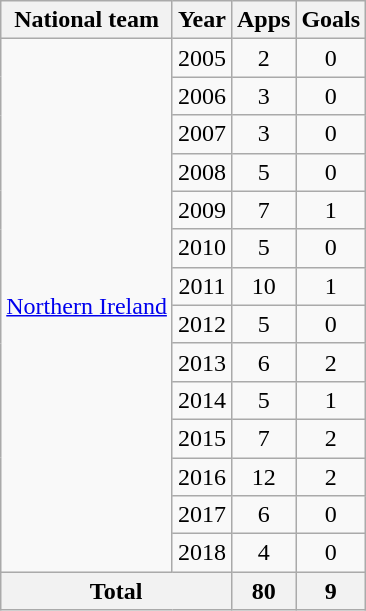<table class=wikitable style="text-align: center;">
<tr>
<th>National team</th>
<th>Year</th>
<th>Apps</th>
<th>Goals</th>
</tr>
<tr>
<td rowspan=14><a href='#'>Northern Ireland</a></td>
<td>2005</td>
<td>2</td>
<td>0</td>
</tr>
<tr>
<td>2006</td>
<td>3</td>
<td>0</td>
</tr>
<tr>
<td>2007</td>
<td>3</td>
<td>0</td>
</tr>
<tr>
<td>2008</td>
<td>5</td>
<td>0</td>
</tr>
<tr>
<td>2009</td>
<td>7</td>
<td>1</td>
</tr>
<tr>
<td>2010</td>
<td>5</td>
<td>0</td>
</tr>
<tr>
<td>2011</td>
<td>10</td>
<td>1</td>
</tr>
<tr>
<td>2012</td>
<td>5</td>
<td>0</td>
</tr>
<tr>
<td>2013</td>
<td>6</td>
<td>2</td>
</tr>
<tr>
<td>2014</td>
<td>5</td>
<td>1</td>
</tr>
<tr>
<td>2015</td>
<td>7</td>
<td>2</td>
</tr>
<tr>
<td>2016</td>
<td>12</td>
<td>2</td>
</tr>
<tr>
<td>2017</td>
<td>6</td>
<td>0</td>
</tr>
<tr>
<td>2018</td>
<td>4</td>
<td>0</td>
</tr>
<tr>
<th colspan="2">Total</th>
<th>80</th>
<th>9</th>
</tr>
</table>
